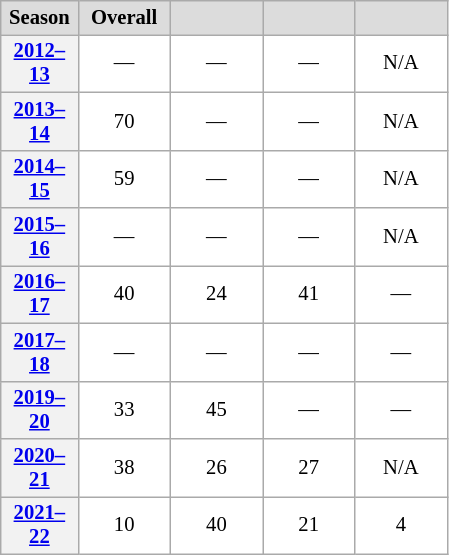<table class="wikitable plainrowheaders" style="background:#fff; font-size:86%; line-height:16px; border:gray solid 1px; border-collapse:collapse;">
<tr style="background:#ccc; text-align:center;">
<th scope="col" style="background:#dcdcdc; width:45px;">Season</th>
<th scope="col" style="background:#dcdcdc; width:55px;">Overall</th>
<th scope="col" style="background:#dcdcdc; width:55px;"></th>
<th scope="col" style="background:#dcdcdc; width:55px;"></th>
<th scope="col" style="background:#dcdcdc; width:55px;"></th>
</tr>
<tr>
<th scope=row align=center><a href='#'>2012–13</a></th>
<td align=center>—</td>
<td align=center>—</td>
<td align=center>—</td>
<td align=center>N/A</td>
</tr>
<tr>
<th scope=row align=center><a href='#'>2013–14</a></th>
<td align=center>70</td>
<td align=center>—</td>
<td align=center>—</td>
<td align=center>N/A</td>
</tr>
<tr>
<th scope=row align=center><a href='#'>2014–15</a></th>
<td align=center>59</td>
<td align=center>—</td>
<td align=center>—</td>
<td align=center>N/A</td>
</tr>
<tr>
<th scope=row align=center><a href='#'>2015–16</a></th>
<td align=center>—</td>
<td align=center>—</td>
<td align=center>—</td>
<td align=center>N/A</td>
</tr>
<tr>
<th scope=row align=center><a href='#'>2016–17</a></th>
<td align=center>40</td>
<td align=center>24</td>
<td align=center>41</td>
<td align=center>—</td>
</tr>
<tr>
<th scope=row align=center><a href='#'>2017–18</a></th>
<td align=center>—</td>
<td align=center>—</td>
<td align=center>—</td>
<td align=center>—</td>
</tr>
<tr>
<th scope=row align=center><a href='#'>2019–20</a></th>
<td align=center>33</td>
<td align=center>45</td>
<td align=center>—</td>
<td align=center>—</td>
</tr>
<tr>
<th scope=row align=center><a href='#'>2020–21</a></th>
<td align=center>38</td>
<td align=center>26</td>
<td align=center>27</td>
<td align=center>N/A</td>
</tr>
<tr>
<th scope=row align=center><a href='#'>2021–22</a></th>
<td align=center>10</td>
<td align=center>40</td>
<td align=center>21</td>
<td align=center>4</td>
</tr>
</table>
